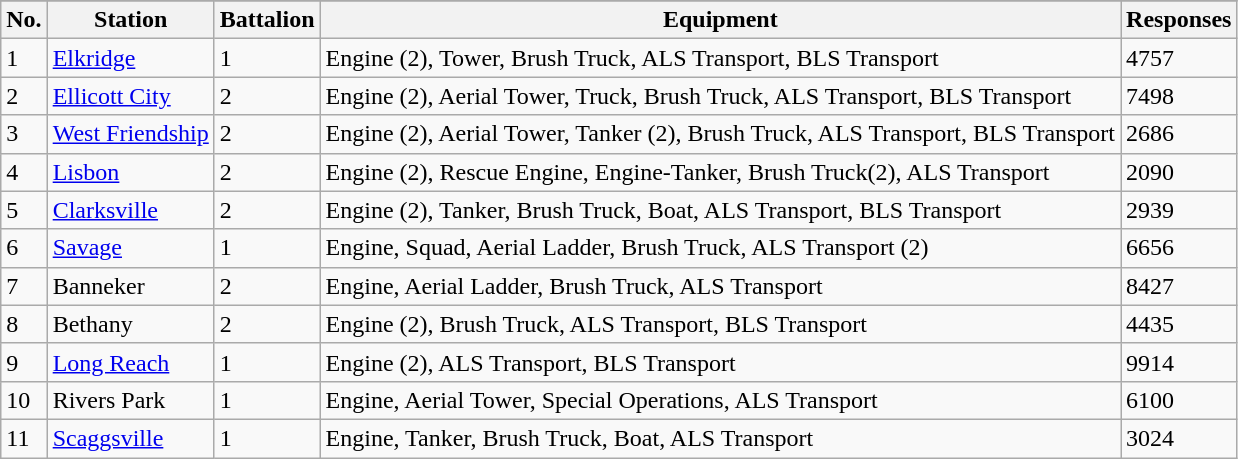<table class="wikitable">
<tr style="background-color:#DDDDDD;text-align:center;">
</tr>
<tr>
<th>No.</th>
<th>Station</th>
<th>Battalion</th>
<th>Equipment</th>
<th>Responses</th>
</tr>
<tr>
<td>1</td>
<td><a href='#'>Elkridge</a></td>
<td>1</td>
<td>Engine (2), Tower, Brush Truck, ALS Transport, BLS Transport</td>
<td>4757</td>
</tr>
<tr>
<td>2</td>
<td><a href='#'>Ellicott City</a></td>
<td>2</td>
<td>Engine (2), Aerial Tower, Truck, Brush Truck, ALS Transport, BLS Transport</td>
<td>7498</td>
</tr>
<tr>
<td>3</td>
<td><a href='#'>West Friendship</a></td>
<td>2</td>
<td>Engine (2), Aerial Tower, Tanker (2), Brush Truck, ALS Transport, BLS Transport</td>
<td>2686</td>
</tr>
<tr>
<td>4</td>
<td><a href='#'>Lisbon</a></td>
<td>2</td>
<td>Engine (2), Rescue Engine, Engine-Tanker, Brush Truck(2), ALS Transport</td>
<td>2090</td>
</tr>
<tr>
<td>5</td>
<td><a href='#'>Clarksville</a></td>
<td>2</td>
<td>Engine (2), Tanker, Brush Truck, Boat, ALS Transport, BLS Transport</td>
<td>2939</td>
</tr>
<tr>
<td>6</td>
<td><a href='#'>Savage</a></td>
<td>1</td>
<td>Engine, Squad, Aerial Ladder, Brush Truck, ALS Transport (2) </td>
<td>6656</td>
</tr>
<tr>
<td>7</td>
<td>Banneker</td>
<td>2</td>
<td>Engine, Aerial Ladder, Brush Truck, ALS Transport</td>
<td>8427</td>
</tr>
<tr>
<td>8</td>
<td>Bethany</td>
<td>2</td>
<td>Engine (2), Brush Truck, ALS Transport, BLS Transport</td>
<td>4435</td>
</tr>
<tr>
<td>9</td>
<td><a href='#'>Long Reach</a></td>
<td>1</td>
<td>Engine (2), ALS Transport, BLS Transport</td>
<td>9914</td>
</tr>
<tr>
<td>10</td>
<td>Rivers Park</td>
<td>1</td>
<td>Engine, Aerial Tower, Special Operations, ALS Transport</td>
<td>6100</td>
</tr>
<tr>
<td>11</td>
<td><a href='#'>Scaggsville</a></td>
<td>1</td>
<td>Engine, Tanker, Brush Truck, Boat, ALS Transport</td>
<td>3024</td>
</tr>
</table>
